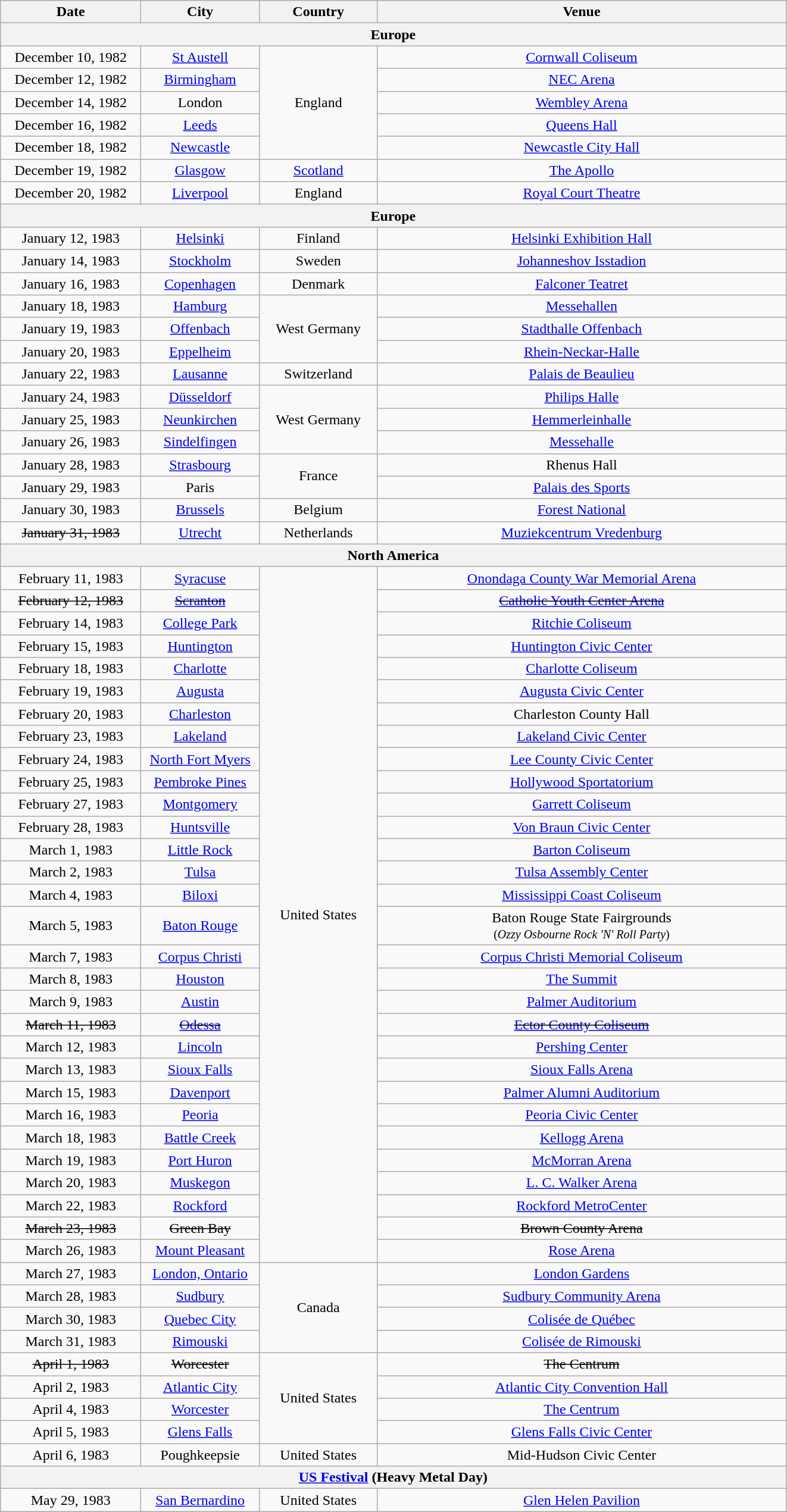<table class="wikitable" style="text-align:center;">
<tr>
<th width="150">Date</th>
<th width="125">City</th>
<th width="125">Country</th>
<th width="450">Venue</th>
</tr>
<tr>
<th colspan="4">Europe</th>
</tr>
<tr>
<td>December 10, 1982</td>
<td><a href='#'>St Austell</a></td>
<td rowspan="5">England</td>
<td><a href='#'>Cornwall Coliseum</a></td>
</tr>
<tr>
<td>December 12, 1982</td>
<td><a href='#'>Birmingham</a></td>
<td><a href='#'>NEC Arena</a></td>
</tr>
<tr>
<td>December 14, 1982</td>
<td>London</td>
<td><a href='#'>Wembley Arena</a></td>
</tr>
<tr>
<td>December 16, 1982</td>
<td><a href='#'>Leeds</a></td>
<td><a href='#'>Queens Hall</a></td>
</tr>
<tr>
<td>December 18, 1982</td>
<td><a href='#'>Newcastle</a></td>
<td><a href='#'>Newcastle City Hall</a></td>
</tr>
<tr>
<td>December 19, 1982</td>
<td><a href='#'>Glasgow</a></td>
<td><a href='#'>Scotland</a></td>
<td><a href='#'>The Apollo</a></td>
</tr>
<tr>
<td>December 20, 1982</td>
<td><a href='#'>Liverpool</a></td>
<td>England</td>
<td><a href='#'>Royal Court Theatre</a></td>
</tr>
<tr>
<th colspan="4">Europe</th>
</tr>
<tr>
<td>January 12, 1983</td>
<td><a href='#'>Helsinki</a></td>
<td>Finland</td>
<td><a href='#'>Helsinki Exhibition Hall</a></td>
</tr>
<tr>
<td>January 14, 1983</td>
<td><a href='#'>Stockholm</a></td>
<td>Sweden</td>
<td><a href='#'>Johanneshov Isstadion</a></td>
</tr>
<tr>
<td>January 16, 1983</td>
<td><a href='#'>Copenhagen</a></td>
<td>Denmark</td>
<td><a href='#'>Falconer Teatret</a></td>
</tr>
<tr>
<td>January 18, 1983</td>
<td><a href='#'>Hamburg</a></td>
<td rowspan="3">West Germany</td>
<td><a href='#'>Messehallen</a></td>
</tr>
<tr>
<td>January 19, 1983</td>
<td><a href='#'>Offenbach</a></td>
<td><a href='#'>Stadthalle Offenbach</a></td>
</tr>
<tr>
<td>January 20, 1983</td>
<td><a href='#'>Eppelheim</a></td>
<td><a href='#'>Rhein-Neckar-Halle</a></td>
</tr>
<tr>
<td>January 22, 1983</td>
<td><a href='#'>Lausanne</a></td>
<td>Switzerland</td>
<td><a href='#'>Palais de Beaulieu</a></td>
</tr>
<tr>
<td>January 24, 1983</td>
<td><a href='#'>Düsseldorf</a></td>
<td rowspan="3">West Germany</td>
<td><a href='#'>Philips Halle</a></td>
</tr>
<tr>
<td>January 25, 1983</td>
<td><a href='#'>Neunkirchen</a></td>
<td><a href='#'>Hemmerleinhalle</a></td>
</tr>
<tr>
<td>January 26, 1983</td>
<td><a href='#'>Sindelfingen</a></td>
<td><a href='#'>Messehalle</a></td>
</tr>
<tr>
<td>January 28, 1983</td>
<td><a href='#'>Strasbourg</a></td>
<td rowspan="2">France</td>
<td>Rhenus Hall</td>
</tr>
<tr>
<td>January 29, 1983</td>
<td>Paris</td>
<td><a href='#'>Palais des Sports</a></td>
</tr>
<tr>
<td>January 30, 1983</td>
<td><a href='#'>Brussels</a></td>
<td>Belgium</td>
<td><a href='#'>Forest National</a></td>
</tr>
<tr>
<td><s>January 31, 1983</s></td>
<td><a href='#'>Utrecht</a></td>
<td>Netherlands</td>
<td><a href='#'>Muziekcentrum Vredenburg</a></td>
</tr>
<tr>
<th colspan="4">North America</th>
</tr>
<tr>
<td>February 11, 1983</td>
<td><a href='#'>Syracuse</a></td>
<td rowspan="30">United States</td>
<td><a href='#'>Onondaga County War Memorial Arena</a></td>
</tr>
<tr>
<td><s>February 12, 1983</s></td>
<td><s><a href='#'>Scranton</a></s></td>
<td><s><a href='#'>Catholic Youth Center Arena</a></s></td>
</tr>
<tr>
<td>February 14, 1983</td>
<td><a href='#'>College Park</a></td>
<td><a href='#'>Ritchie Coliseum</a></td>
</tr>
<tr>
<td>February 15, 1983</td>
<td><a href='#'>Huntington</a></td>
<td><a href='#'>Huntington Civic Center</a></td>
</tr>
<tr>
<td>February 18, 1983</td>
<td><a href='#'>Charlotte</a></td>
<td><a href='#'>Charlotte Coliseum</a></td>
</tr>
<tr>
<td>February 19, 1983</td>
<td><a href='#'>Augusta</a></td>
<td><a href='#'>Augusta Civic Center</a></td>
</tr>
<tr>
<td>February 20, 1983</td>
<td><a href='#'>Charleston</a></td>
<td>Charleston County Hall</td>
</tr>
<tr>
<td>February 23, 1983</td>
<td><a href='#'>Lakeland</a></td>
<td><a href='#'>Lakeland Civic Center</a></td>
</tr>
<tr>
<td>February 24, 1983</td>
<td><a href='#'>North Fort Myers</a></td>
<td><a href='#'>Lee County Civic Center</a></td>
</tr>
<tr>
<td>February 25, 1983</td>
<td><a href='#'>Pembroke Pines</a></td>
<td><a href='#'>Hollywood Sportatorium</a></td>
</tr>
<tr>
<td>February 27, 1983</td>
<td><a href='#'>Montgomery</a></td>
<td><a href='#'>Garrett Coliseum</a></td>
</tr>
<tr>
<td>February 28, 1983</td>
<td><a href='#'>Huntsville</a></td>
<td><a href='#'>Von Braun Civic Center</a></td>
</tr>
<tr>
<td>March 1, 1983</td>
<td><a href='#'>Little Rock</a></td>
<td><a href='#'>Barton Coliseum</a></td>
</tr>
<tr>
<td>March 2, 1983</td>
<td><a href='#'>Tulsa</a></td>
<td><a href='#'>Tulsa Assembly Center</a></td>
</tr>
<tr>
<td>March 4, 1983</td>
<td><a href='#'>Biloxi</a></td>
<td><a href='#'>Mississippi Coast Coliseum</a></td>
</tr>
<tr>
<td>March 5, 1983</td>
<td><a href='#'>Baton Rouge</a></td>
<td>Baton Rouge State Fairgrounds<br><small>(<em>Ozzy Osbourne Rock 'N' Roll Party</em>)</small></td>
</tr>
<tr>
<td>March 7, 1983</td>
<td><a href='#'>Corpus Christi</a></td>
<td><a href='#'>Corpus Christi Memorial Coliseum</a></td>
</tr>
<tr>
<td>March 8, 1983</td>
<td><a href='#'>Houston</a></td>
<td><a href='#'>The Summit</a></td>
</tr>
<tr>
<td>March 9, 1983</td>
<td><a href='#'>Austin</a></td>
<td><a href='#'>Palmer Auditorium</a></td>
</tr>
<tr>
<td><s>March 11, 1983</s></td>
<td><s><a href='#'>Odessa</a></s></td>
<td><s><a href='#'>Ector County Coliseum</a></s></td>
</tr>
<tr>
<td>March 12, 1983</td>
<td><a href='#'>Lincoln</a></td>
<td><a href='#'>Pershing Center</a></td>
</tr>
<tr>
<td>March 13, 1983</td>
<td><a href='#'>Sioux Falls</a></td>
<td><a href='#'>Sioux Falls Arena</a></td>
</tr>
<tr>
<td>March 15, 1983</td>
<td><a href='#'>Davenport</a></td>
<td><a href='#'>Palmer Alumni Auditorium</a></td>
</tr>
<tr>
<td>March 16, 1983</td>
<td><a href='#'>Peoria</a></td>
<td><a href='#'>Peoria Civic Center</a></td>
</tr>
<tr>
<td>March 18, 1983</td>
<td><a href='#'>Battle Creek</a></td>
<td><a href='#'>Kellogg Arena</a></td>
</tr>
<tr>
<td>March 19, 1983</td>
<td><a href='#'>Port Huron</a></td>
<td><a href='#'>McMorran Arena</a></td>
</tr>
<tr>
<td>March 20, 1983</td>
<td><a href='#'>Muskegon</a></td>
<td><a href='#'>L. C. Walker Arena</a></td>
</tr>
<tr>
<td>March 22, 1983</td>
<td><a href='#'>Rockford</a></td>
<td><a href='#'>Rockford MetroCenter</a></td>
</tr>
<tr>
<td><s>March 23, 1983</s></td>
<td><s>Green Bay</s></td>
<td><s>Brown County Arena</s></td>
</tr>
<tr>
<td>March 26, 1983</td>
<td><a href='#'>Mount Pleasant</a></td>
<td><a href='#'>Rose Arena</a></td>
</tr>
<tr>
<td>March 27, 1983</td>
<td><a href='#'>London, Ontario</a></td>
<td rowspan="4">Canada</td>
<td><a href='#'>London Gardens</a></td>
</tr>
<tr>
<td>March 28, 1983</td>
<td><a href='#'>Sudbury</a></td>
<td><a href='#'>Sudbury Community Arena</a></td>
</tr>
<tr>
<td>March 30, 1983</td>
<td><a href='#'>Quebec City</a></td>
<td><a href='#'>Colisée de Québec</a></td>
</tr>
<tr>
<td>March 31, 1983</td>
<td><a href='#'>Rimouski</a></td>
<td><a href='#'>Colisée de Rimouski</a></td>
</tr>
<tr>
<td><s>April 1, 1983</s></td>
<td><s>Worcester</s></td>
<td rowspan="4">United States</td>
<td><s>The Centrum</s></td>
</tr>
<tr>
<td>April 2, 1983</td>
<td><a href='#'>Atlantic City</a></td>
<td><a href='#'>Atlantic City Convention Hall</a></td>
</tr>
<tr>
<td>April 4, 1983</td>
<td><a href='#'>Worcester</a></td>
<td><a href='#'>The Centrum</a></td>
</tr>
<tr>
<td>April 5, 1983</td>
<td><a href='#'>Glens Falls</a></td>
<td><a href='#'>Glens Falls Civic Center</a></td>
</tr>
<tr>
<td>April 6, 1983</td>
<td>Poughkeepsie</td>
<td>United States</td>
<td>Mid-Hudson Civic Center</td>
</tr>
<tr>
<th colspan="4"><a href='#'>US Festival</a> (Heavy Metal Day)</th>
</tr>
<tr>
<td>May 29, 1983</td>
<td><a href='#'>San Bernardino</a></td>
<td>United States</td>
<td><a href='#'>Glen Helen Pavilion</a></td>
</tr>
</table>
